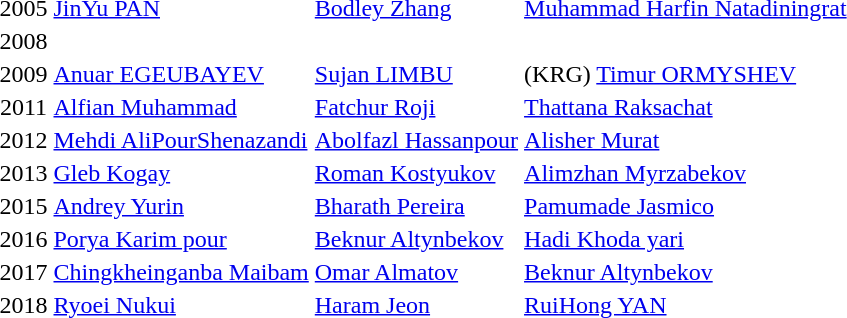<table>
<tr>
<td align="center">2005</td>
<td> <a href='#'>JinYu PAN</a></td>
<td> <a href='#'>Bodley Zhang</a></td>
<td> <a href='#'>Muhammad Harfin Natadiningrat</a></td>
</tr>
<tr>
<td align="center">2008</td>
<td></td>
<td></td>
<td></td>
</tr>
<tr>
<td align="center">2009</td>
<td> <a href='#'>Anuar EGEUBAYEV</a></td>
<td> <a href='#'>Sujan LIMBU</a></td>
<td>(KRG) <a href='#'>Timur ORMYSHEV</a></td>
</tr>
<tr>
<td align="center">2011</td>
<td> <a href='#'>Alfian Muhammad</a></td>
<td> <a href='#'>Fatchur Roji</a></td>
<td> <a href='#'>Thattana Raksachat</a></td>
</tr>
<tr>
<td align="center">2012</td>
<td> <a href='#'>Mehdi AliPourShenazandi</a></td>
<td> <a href='#'>Abolfazl Hassanpour</a></td>
<td> <a href='#'>Alisher Murat</a></td>
</tr>
<tr>
<td align="center">2013</td>
<td> <a href='#'>Gleb Kogay</a></td>
<td> <a href='#'>Roman Kostyukov</a></td>
<td> <a href='#'>Alimzhan Myrzabekov</a></td>
</tr>
<tr>
<td align="center">2015</td>
<td> <a href='#'>Andrey Yurin</a></td>
<td> <a href='#'>Bharath Pereira</a></td>
<td> <a href='#'>Pamumade Jasmico</a></td>
</tr>
<tr>
<td align="center">2016</td>
<td> <a href='#'>Porya Karim pour</a></td>
<td> <a href='#'>Beknur Altynbekov</a></td>
<td> <a href='#'>Hadi Khoda yari</a></td>
</tr>
<tr>
<td align="center">2017</td>
<td> <a href='#'>Chingkheinganba Maibam</a></td>
<td> <a href='#'>Omar Almatov</a></td>
<td> <a href='#'>Beknur Altynbekov</a></td>
</tr>
<tr>
<td align="center">2018</td>
<td> <a href='#'>Ryoei Nukui</a></td>
<td> <a href='#'>Haram Jeon</a></td>
<td> <a href='#'>RuiHong YAN</a></td>
</tr>
</table>
